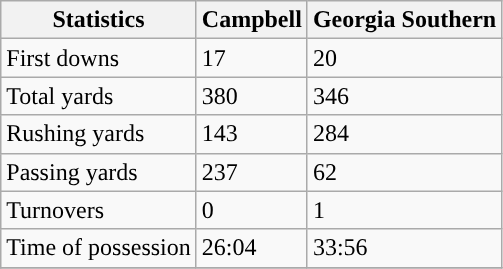<table class="wikitable">
<tr>
<th>Statistics</th>
<th>Campbell</th>
<th>Georgia Southern</th>
</tr>
<tr>
<td>First downs</td>
<td>17</td>
<td>20</td>
</tr>
<tr>
<td>Total yards</td>
<td>380</td>
<td>346</td>
</tr>
<tr>
<td>Rushing yards</td>
<td>143</td>
<td>284</td>
</tr>
<tr>
<td>Passing yards</td>
<td>237</td>
<td>62</td>
</tr>
<tr>
<td>Turnovers</td>
<td>0</td>
<td>1</td>
</tr>
<tr>
<td>Time of possession</td>
<td>26:04</td>
<td>33:56</td>
</tr>
<tr>
</tr>
</table>
